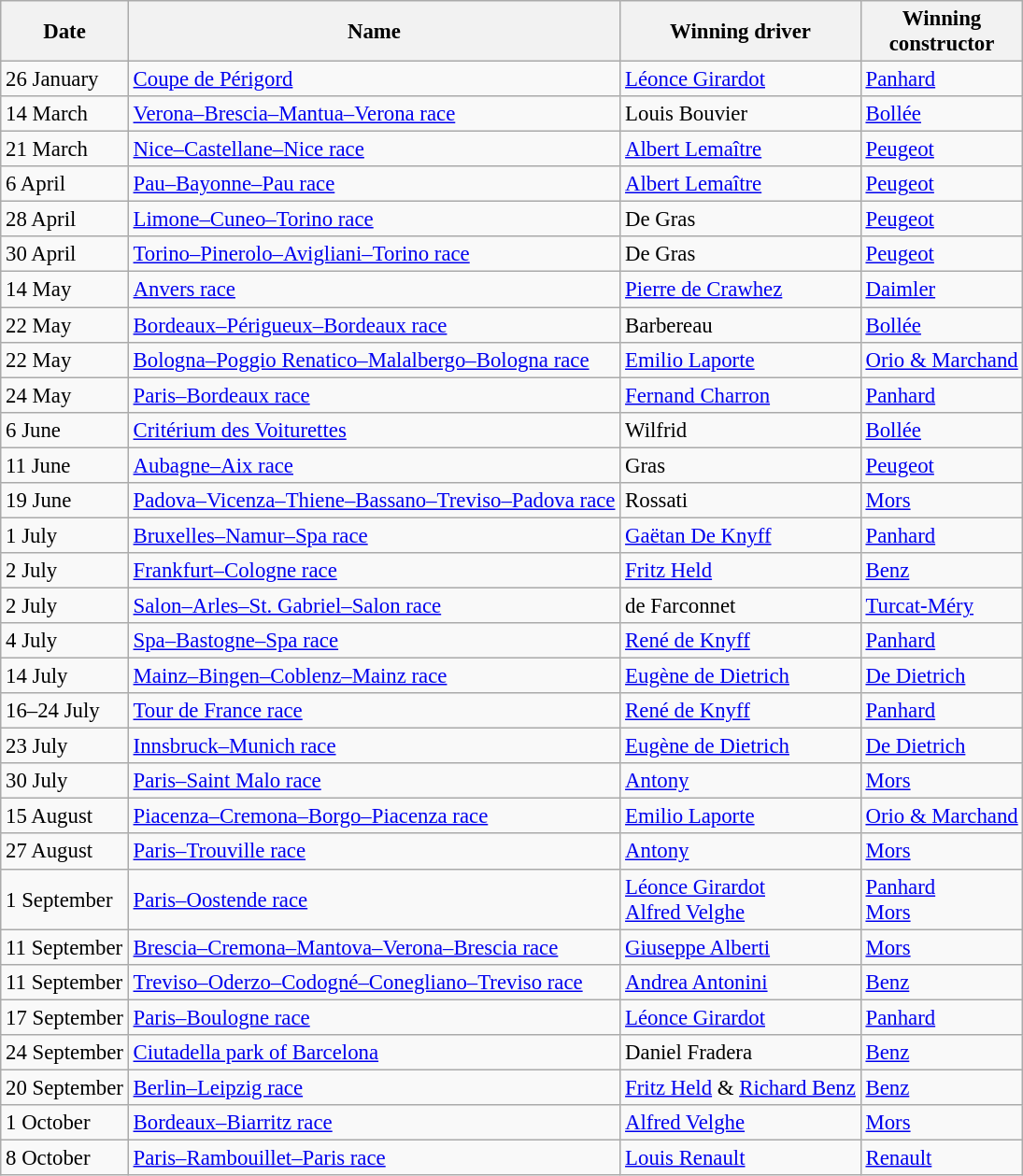<table class="wikitable" style="font-size:95%">
<tr>
<th>Date</th>
<th>Name</th>
<th>Winning driver</th>
<th>Winning<br>constructor</th>
</tr>
<tr>
<td>26 January</td>
<td> <a href='#'>Coupe de Périgord</a></td>
<td> <a href='#'>Léonce Girardot</a></td>
<td><a href='#'>Panhard</a></td>
</tr>
<tr>
<td>14 March</td>
<td> <a href='#'>Verona–Brescia–Mantua–Verona race</a></td>
<td> Louis Bouvier</td>
<td><a href='#'>Bollée</a></td>
</tr>
<tr>
<td>21 March</td>
<td> <a href='#'>Nice–Castellane–Nice race</a></td>
<td> <a href='#'>Albert Lemaître</a></td>
<td><a href='#'>Peugeot</a></td>
</tr>
<tr>
<td>6 April</td>
<td> <a href='#'>Pau–Bayonne–Pau race</a></td>
<td> <a href='#'>Albert Lemaître</a></td>
<td><a href='#'>Peugeot</a></td>
</tr>
<tr>
<td>28 April</td>
<td> <a href='#'>Limone–Cuneo–Torino race</a></td>
<td> De Gras</td>
<td><a href='#'>Peugeot</a></td>
</tr>
<tr>
<td>30 April</td>
<td> <a href='#'>Torino–Pinerolo–Avigliani–Torino race</a></td>
<td> De Gras</td>
<td><a href='#'>Peugeot</a></td>
</tr>
<tr>
<td>14 May</td>
<td> <a href='#'>Anvers race</a></td>
<td> <a href='#'>Pierre de Crawhez</a></td>
<td><a href='#'>Daimler</a></td>
</tr>
<tr>
<td>22 May</td>
<td> <a href='#'>Bordeaux–Périgueux–Bordeaux race</a></td>
<td> Barbereau</td>
<td><a href='#'>Bollée</a></td>
</tr>
<tr>
<td>22 May</td>
<td> <a href='#'>Bologna–Poggio Renatico–Malalbergo–Bologna race</a></td>
<td> <a href='#'>Emilio Laporte</a></td>
<td><a href='#'>Orio & Marchand</a></td>
</tr>
<tr>
<td>24 May</td>
<td> <a href='#'>Paris–Bordeaux race</a></td>
<td> <a href='#'>Fernand Charron</a></td>
<td><a href='#'>Panhard</a></td>
</tr>
<tr>
<td>6 June</td>
<td> <a href='#'>Critérium des Voiturettes</a></td>
<td> Wilfrid</td>
<td><a href='#'>Bollée</a></td>
</tr>
<tr>
<td>11 June</td>
<td> <a href='#'>Aubagne–Aix race</a></td>
<td> Gras</td>
<td><a href='#'>Peugeot</a></td>
</tr>
<tr>
<td>19 June</td>
<td> <a href='#'>Padova–Vicenza–Thiene–Bassano–Treviso–Padova race</a></td>
<td> Rossati</td>
<td><a href='#'>Mors</a></td>
</tr>
<tr>
<td>1 July</td>
<td> <a href='#'>Bruxelles–Namur–Spa race</a></td>
<td> <a href='#'>Gaëtan De Knyff</a></td>
<td><a href='#'>Panhard</a></td>
</tr>
<tr>
<td>2 July</td>
<td> <a href='#'>Frankfurt–Cologne race</a></td>
<td> <a href='#'>Fritz Held</a></td>
<td><a href='#'>Benz</a></td>
</tr>
<tr>
<td>2 July</td>
<td> <a href='#'>Salon–Arles–St. Gabriel–Salon race</a></td>
<td> de Farconnet</td>
<td><a href='#'>Turcat-Méry</a></td>
</tr>
<tr>
<td>4 July</td>
<td> <a href='#'>Spa–Bastogne–Spa race</a></td>
<td> <a href='#'>René de Knyff</a></td>
<td><a href='#'>Panhard</a></td>
</tr>
<tr>
<td>14 July</td>
<td> <a href='#'>Mainz–Bingen–Coblenz–Mainz race</a></td>
<td> <a href='#'>Eugène de Dietrich</a></td>
<td><a href='#'>De Dietrich</a></td>
</tr>
<tr>
<td>16–24 July</td>
<td> <a href='#'>Tour de France race</a></td>
<td> <a href='#'>René de Knyff</a></td>
<td><a href='#'>Panhard</a></td>
</tr>
<tr>
<td>23 July</td>
<td> <a href='#'>Innsbruck–Munich race</a></td>
<td> <a href='#'>Eugène de Dietrich</a></td>
<td><a href='#'>De Dietrich</a></td>
</tr>
<tr>
<td>30 July</td>
<td> <a href='#'>Paris–Saint Malo race</a></td>
<td> <a href='#'>Antony</a></td>
<td><a href='#'>Mors</a></td>
</tr>
<tr>
<td>15 August</td>
<td> <a href='#'>Piacenza–Cremona–Borgo–Piacenza race</a></td>
<td> <a href='#'>Emilio Laporte</a></td>
<td><a href='#'>Orio & Marchand</a></td>
</tr>
<tr>
<td>27 August</td>
<td> <a href='#'>Paris–Trouville race</a></td>
<td> <a href='#'>Antony</a></td>
<td><a href='#'>Mors</a></td>
</tr>
<tr>
<td>1 September</td>
<td>  <a href='#'>Paris–Oostende race</a></td>
<td> <a href='#'>Léonce Girardot</a><br> <a href='#'>Alfred Velghe</a></td>
<td><a href='#'>Panhard</a><br><a href='#'>Mors</a></td>
</tr>
<tr>
<td>11 September</td>
<td> <a href='#'>Brescia–Cremona–Mantova–Verona–Brescia race</a></td>
<td> <a href='#'>Giuseppe Alberti</a></td>
<td><a href='#'>Mors</a></td>
</tr>
<tr>
<td>11 September</td>
<td> <a href='#'>Treviso–Oderzo–Codogné–Conegliano–Treviso race</a></td>
<td> <a href='#'>Andrea Antonini</a></td>
<td><a href='#'>Benz</a></td>
</tr>
<tr>
<td>17 September</td>
<td> <a href='#'>Paris–Boulogne race</a></td>
<td> <a href='#'>Léonce Girardot</a></td>
<td><a href='#'>Panhard</a></td>
</tr>
<tr>
<td>24 September</td>
<td> <a href='#'>Ciutadella park of Barcelona</a></td>
<td> Daniel Fradera</td>
<td><a href='#'>Benz</a></td>
</tr>
<tr>
<td>20 September</td>
<td> <a href='#'>Berlin–Leipzig race</a></td>
<td> <a href='#'>Fritz Held</a> & <a href='#'>Richard Benz</a></td>
<td><a href='#'>Benz</a></td>
</tr>
<tr>
<td>1 October</td>
<td> <a href='#'>Bordeaux–Biarritz race</a></td>
<td> <a href='#'>Alfred Velghe</a></td>
<td><a href='#'>Mors</a></td>
</tr>
<tr>
<td>8 October</td>
<td> <a href='#'>Paris–Rambouillet–Paris race</a></td>
<td> <a href='#'>Louis Renault</a></td>
<td><a href='#'>Renault</a></td>
</tr>
</table>
